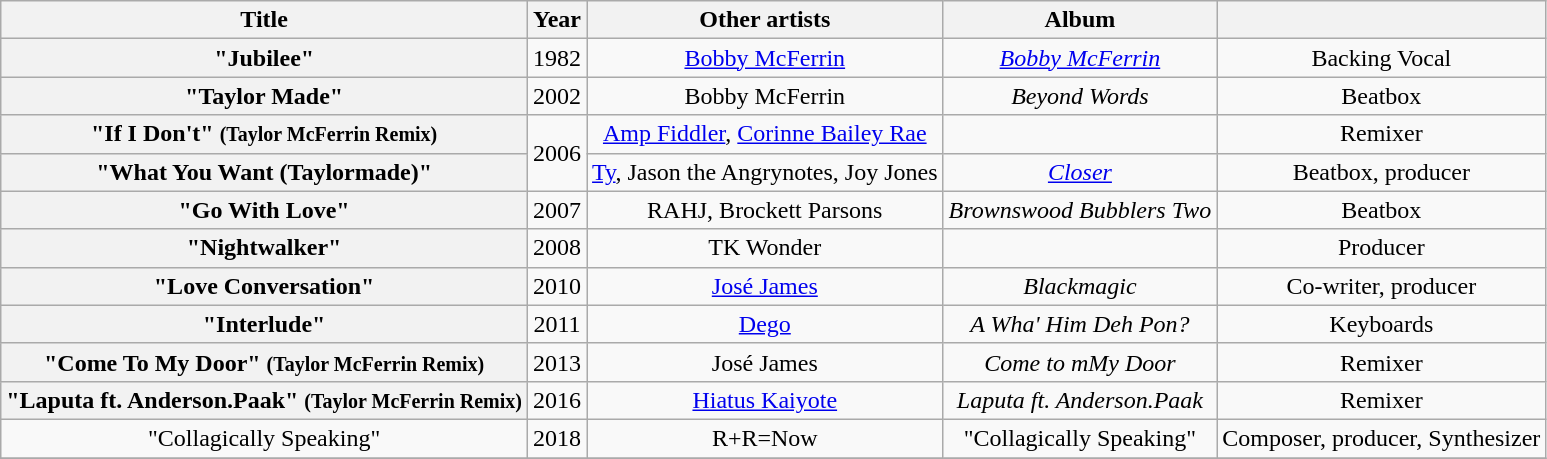<table class="wikitable plainrowheaders sortable" style="text-align:center;">
<tr>
<th scope="col">Title</th>
<th scope="col">Year</th>
<th scope="col">Other artists</th>
<th scope="col">Album</th>
<th scope="col"></th>
</tr>
<tr>
<th scope="row">"Jubilee"</th>
<td>1982</td>
<td><a href='#'>Bobby McFerrin</a></td>
<td><em><a href='#'>Bobby McFerrin</a></em></td>
<td>Backing Vocal</td>
</tr>
<tr>
<th scope="row">"Taylor Made"</th>
<td>2002</td>
<td>Bobby McFerrin</td>
<td><em>Beyond Words</em></td>
<td>Beatbox</td>
</tr>
<tr>
<th scope="row">"If I Don't" <small>(Taylor McFerrin Remix)</small></th>
<td rowspan=2>2006</td>
<td><a href='#'>Amp Fiddler</a>, <a href='#'>Corinne Bailey Rae</a></td>
<td></td>
<td>Remixer</td>
</tr>
<tr>
<th scope="row">"What You Want (Taylormade)"</th>
<td><a href='#'>Ty</a>, Jason the Angrynotes, Joy Jones</td>
<td><em><a href='#'>Closer</a></em></td>
<td>Beatbox, producer</td>
</tr>
<tr>
<th scope="row">"Go With Love"</th>
<td>2007</td>
<td>RAHJ, Brockett Parsons</td>
<td><em>Brownswood Bubblers Two</em></td>
<td>Beatbox</td>
</tr>
<tr>
<th scope="row">"Nightwalker"</th>
<td>2008</td>
<td>TK Wonder</td>
<td></td>
<td>Producer</td>
</tr>
<tr>
<th scope="row">"Love Conversation"</th>
<td>2010</td>
<td><a href='#'>José James</a></td>
<td><em>Blackmagic</em></td>
<td>Co-writer, producer</td>
</tr>
<tr>
<th scope="row">"Interlude"</th>
<td>2011</td>
<td><a href='#'>Dego</a></td>
<td><em>A Wha' Him Deh Pon?</em></td>
<td>Keyboards</td>
</tr>
<tr>
<th scope="row">"Come To My Door" <small>(Taylor McFerrin Remix)</small></th>
<td>2013</td>
<td>José James</td>
<td><em>Come to mMy Door</em></td>
<td>Remixer</td>
</tr>
<tr>
<th scope="row">"Laputa ft. Anderson.Paak" <small>(Taylor McFerrin Remix)</small></th>
<td>2016</td>
<td><a href='#'>Hiatus Kaiyote</a></td>
<td><em>Laputa ft. Anderson.Paak</em></td>
<td>Remixer</td>
</tr>
<tr>
<td !scope="row">"Collagically Speaking"</td>
<td>2018</td>
<td>R+R=Now</td>
<td>"Collagically Speaking"</td>
<td>Composer, producer, Synthesizer</td>
</tr>
<tr>
</tr>
</table>
